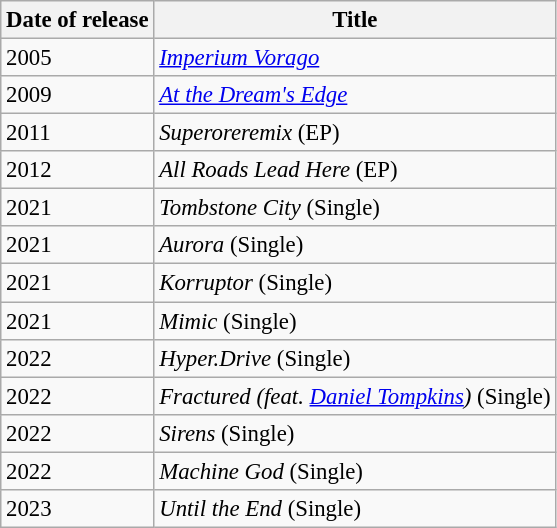<table class="wikitable" style="font-size: 95%;">
<tr>
<th>Date of release</th>
<th>Title</th>
</tr>
<tr>
<td>2005</td>
<td><em><a href='#'>Imperium Vorago</a></em></td>
</tr>
<tr>
<td>2009</td>
<td><em><a href='#'>At the Dream's Edge</a></em></td>
</tr>
<tr>
<td>2011</td>
<td><em>Superoreremix</em> (EP)</td>
</tr>
<tr>
<td>2012</td>
<td><em>All Roads Lead Here</em> (EP)</td>
</tr>
<tr>
<td>2021</td>
<td><em>Tombstone City</em> (Single)</td>
</tr>
<tr>
<td>2021</td>
<td><em>Aurora</em> (Single)</td>
</tr>
<tr>
<td>2021</td>
<td><em>Korruptor</em> (Single)</td>
</tr>
<tr>
<td>2021</td>
<td><em>Mimic</em> (Single)</td>
</tr>
<tr>
<td>2022</td>
<td><em>Hyper.Drive</em> (Single)</td>
</tr>
<tr>
<td>2022</td>
<td><em>Fractured (feat. <a href='#'>Daniel Tompkins</a>)</em> (Single)</td>
</tr>
<tr>
<td>2022</td>
<td><em>Sirens</em> (Single)</td>
</tr>
<tr>
<td>2022</td>
<td><em>Machine God</em> (Single)</td>
</tr>
<tr>
<td>2023</td>
<td><em>Until the End</em> (Single)</td>
</tr>
</table>
